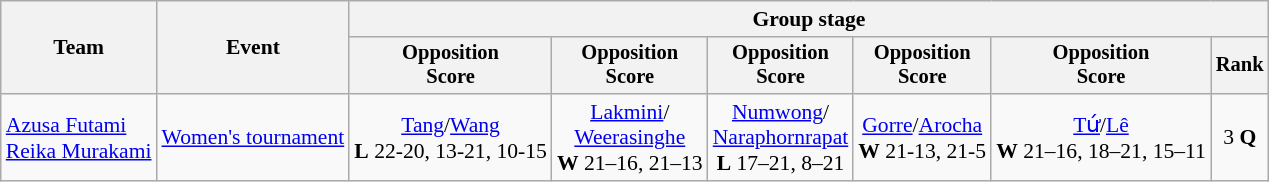<table class="wikitable" style="font-size:90%">
<tr>
<th rowspan=2>Team</th>
<th rowspan=2>Event</th>
<th colspan=6>Group stage</th>
</tr>
<tr style="font-size:95%">
<th>Opposition<br>Score</th>
<th>Opposition<br>Score</th>
<th>Opposition<br>Score</th>
<th>Opposition<br>Score</th>
<th>Opposition<br>Score</th>
<th>Rank</th>
</tr>
<tr align=center>
<td align=left><a href='#'>Azusa Futami</a><br><a href='#'>Reika Murakami</a></td>
<td align=left><a href='#'>Women's tournament</a></td>
<td> <a href='#'>Tang</a>/<a href='#'>Wang</a><br><strong>L</strong> 22-20, 13-21,	10-15</td>
<td> <a href='#'>Lakmini</a>/<br><a href='#'>Weerasinghe</a><br><strong>W</strong> 21–16, 21–13</td>
<td> <a href='#'>Numwong</a>/<br><a href='#'>Naraphornrapat</a><br><strong>L</strong> 17–21, 8–21</td>
<td> <a href='#'>Gorre</a>/<a href='#'>Arocha</a><br><strong>W</strong> 21-13, 21-5</td>
<td> <a href='#'>Tứ</a>/<a href='#'>Lê</a><br><strong>W</strong> 21–16, 18–21, 15–11</td>
<td>3  <strong>Q</strong></td>
</tr>
</table>
